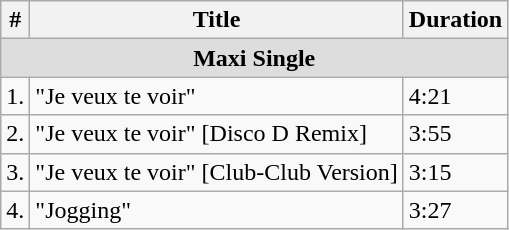<table class="wikitable">
<tr>
<th>#</th>
<th>Title</th>
<th>Duration</th>
</tr>
<tr>
<td colspan=3 bgcolor=#DDDDDD align=center><strong>Maxi Single</strong></td>
</tr>
<tr>
<td>1.</td>
<td>"Je veux te voir"</td>
<td>4:21</td>
</tr>
<tr>
<td>2.</td>
<td>"Je veux te voir" [Disco D Remix]</td>
<td>3:55</td>
</tr>
<tr>
<td>3.</td>
<td>"Je veux te voir" [Club-Club Version]</td>
<td>3:15</td>
</tr>
<tr>
<td>4.</td>
<td>"Jogging"</td>
<td>3:27</td>
</tr>
</table>
